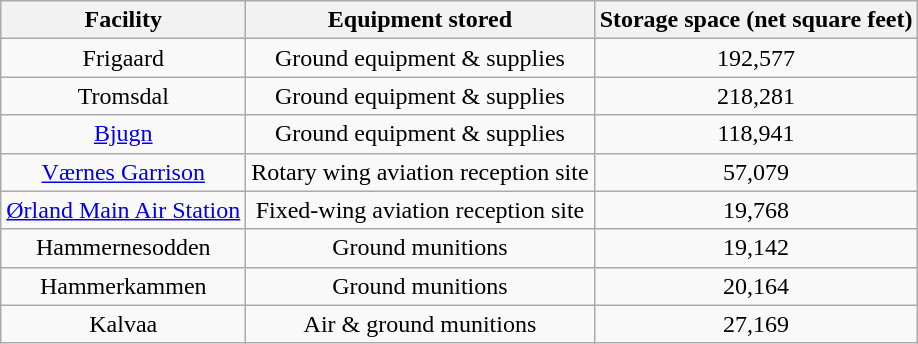<table class="wikitable" style="text-align:center;">
<tr>
<th>Facility</th>
<th>Equipment stored</th>
<th>Storage space (net square feet)</th>
</tr>
<tr>
<td>Frigaard</td>
<td>Ground equipment & supplies</td>
<td>192,577</td>
</tr>
<tr>
<td>Tromsdal</td>
<td>Ground equipment & supplies</td>
<td>218,281</td>
</tr>
<tr>
<td><a href='#'>Bjugn</a></td>
<td>Ground equipment & supplies</td>
<td>118,941</td>
</tr>
<tr>
<td><a href='#'>Værnes Garrison</a></td>
<td>Rotary wing aviation reception site</td>
<td>57,079</td>
</tr>
<tr>
<td><a href='#'>Ørland Main Air Station</a></td>
<td>Fixed-wing aviation reception site</td>
<td>19,768</td>
</tr>
<tr>
<td>Hammernesodden</td>
<td>Ground munitions</td>
<td>19,142</td>
</tr>
<tr>
<td>Hammerkammen</td>
<td>Ground munitions</td>
<td>20,164</td>
</tr>
<tr>
<td>Kalvaa</td>
<td>Air & ground munitions</td>
<td>27,169</td>
</tr>
</table>
